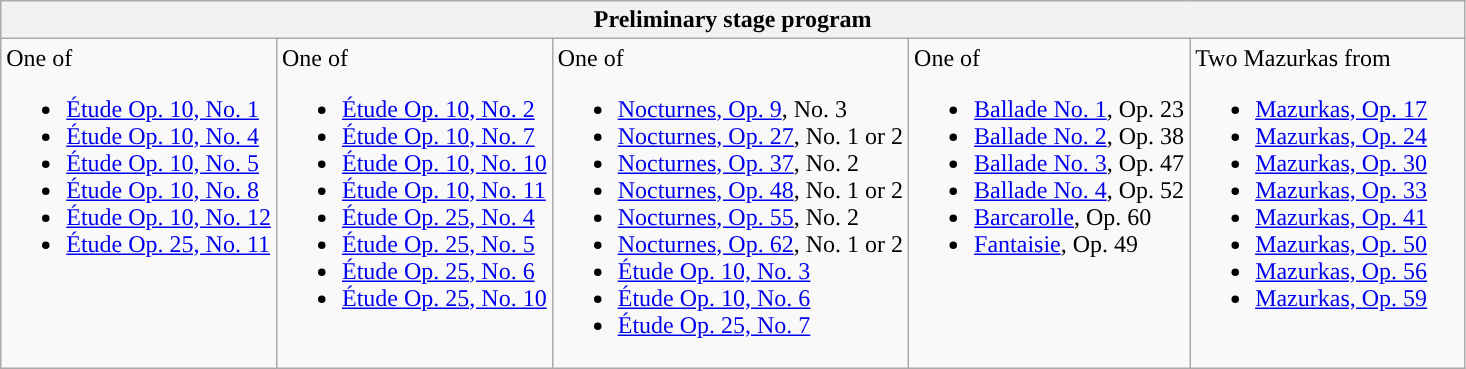<table class="wikitable mw-collapsible">
<tr>
<th colspan="5">Preliminary stage program</th>
</tr>
<tr style="vertical-align: top;">
<td style="min-width: 11em;">One of<br><ul><li><a href='#'>Étude Op. 10, No. 1</a></li><li><a href='#'>Étude Op. 10, No. 4</a></li><li><a href='#'>Étude Op. 10, No. 5</a></li><li><a href='#'>Étude Op. 10, No. 8</a></li><li><a href='#'>Étude Op. 10, No. 12</a></li><li><a href='#'>Étude Op. 25, No. 11</a></li></ul></td>
<td style="min-width: 11em;">One of<br><ul><li><a href='#'>Étude Op. 10, No. 2</a></li><li><a href='#'>Étude Op. 10, No. 7</a></li><li><a href='#'>Étude Op. 10, No. 10</a></li><li><a href='#'>Étude Op. 10, No. 11</a></li><li><a href='#'>Étude Op. 25, No. 4</a></li><li><a href='#'>Étude Op. 25, No. 5</a></li><li><a href='#'>Étude Op. 25, No. 6</a></li><li><a href='#'>Étude Op. 25, No. 10</a></li></ul></td>
<td style="min-width: 11em;">One of<br><ul><li><a href='#'>Nocturnes, Op. 9</a>, No. 3</li><li><a href='#'>Nocturnes, Op. 27</a>, No. 1 or 2</li><li><a href='#'>Nocturnes, Op. 37</a>, No. 2</li><li><a href='#'>Nocturnes, Op. 48</a>, No. 1 or 2</li><li><a href='#'>Nocturnes, Op. 55</a>, No. 2</li><li><a href='#'>Nocturnes, Op. 62</a>, No. 1 or 2</li><li><a href='#'>Étude Op. 10, No. 3</a></li><li><a href='#'>Étude Op. 10, No. 6</a></li><li><a href='#'>Étude Op. 25, No. 7</a></li></ul></td>
<td style="min-width: 11em;">One of<br><ul><li><a href='#'>Ballade No. 1</a>, Op. 23</li><li><a href='#'>Ballade No. 2</a>, Op. 38</li><li><a href='#'>Ballade No. 3</a>, Op. 47</li><li><a href='#'>Ballade No. 4</a>, Op. 52</li><li><a href='#'>Barcarolle</a>, Op. 60</li><li><a href='#'>Fantaisie</a>, Op. 49</li></ul></td>
<td style="min-width: 11em;">Two Mazurkas from<br><ul><li><a href='#'>Mazurkas, Op. 17</a></li><li><a href='#'>Mazurkas, Op. 24</a></li><li><a href='#'>Mazurkas, Op. 30</a></li><li><a href='#'>Mazurkas, Op. 33</a></li><li><a href='#'>Mazurkas, Op. 41</a></li><li><a href='#'>Mazurkas, Op. 50</a></li><li><a href='#'>Mazurkas, Op. 56</a></li><li><a href='#'>Mazurkas, Op. 59</a></li></ul></td>
</tr>
</table>
